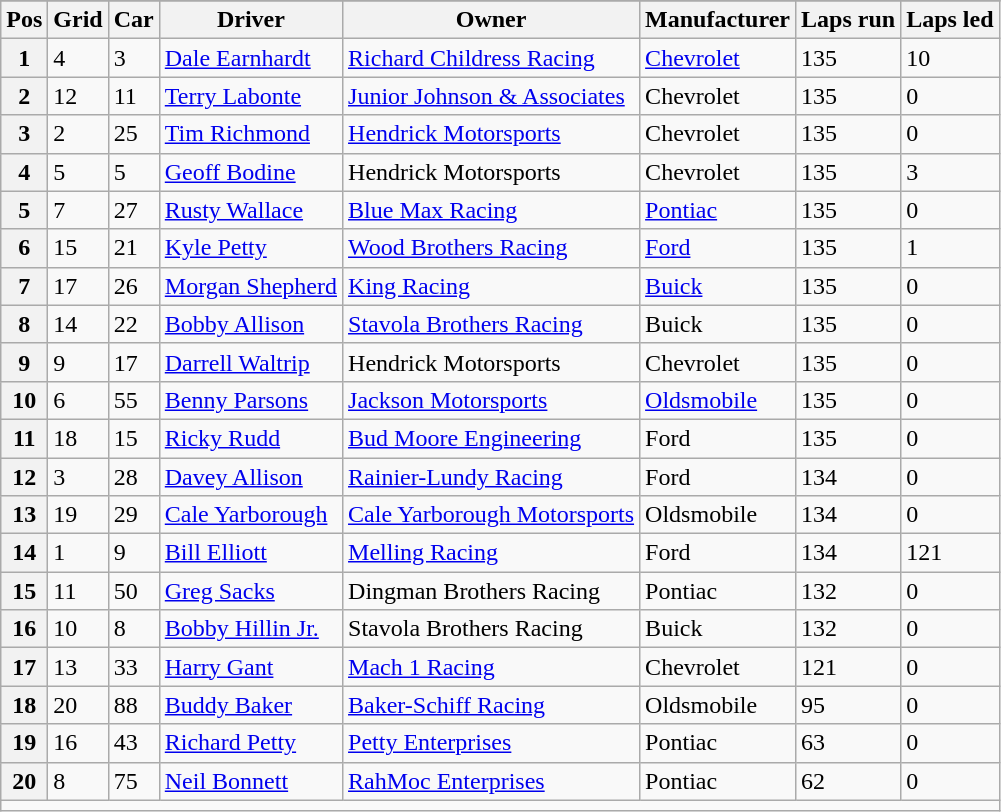<table class="sortable wikitable" border="1">
<tr>
</tr>
<tr>
<th scope="col">Pos</th>
<th scope="col">Grid</th>
<th scope="col">Car</th>
<th scope="col">Driver</th>
<th scope="col">Owner</th>
<th scope="col">Manufacturer</th>
<th scope="col">Laps run</th>
<th scope="col">Laps led</th>
</tr>
<tr>
<th scope="row">1</th>
<td>4</td>
<td>3</td>
<td><a href='#'>Dale Earnhardt</a></td>
<td><a href='#'>Richard Childress Racing</a></td>
<td><a href='#'>Chevrolet</a></td>
<td>135</td>
<td>10</td>
</tr>
<tr>
<th scope="row">2</th>
<td>12</td>
<td>11</td>
<td><a href='#'>Terry Labonte</a></td>
<td><a href='#'>Junior Johnson & Associates</a></td>
<td>Chevrolet</td>
<td>135</td>
<td>0</td>
</tr>
<tr>
<th scope="row">3</th>
<td>2</td>
<td>25</td>
<td><a href='#'>Tim Richmond</a></td>
<td><a href='#'>Hendrick Motorsports</a></td>
<td>Chevrolet</td>
<td>135</td>
<td>0</td>
</tr>
<tr>
<th scope="row">4</th>
<td>5</td>
<td>5</td>
<td><a href='#'>Geoff Bodine</a></td>
<td>Hendrick Motorsports</td>
<td>Chevrolet</td>
<td>135</td>
<td>3</td>
</tr>
<tr>
<th scope="row">5</th>
<td>7</td>
<td>27</td>
<td><a href='#'>Rusty Wallace</a></td>
<td><a href='#'>Blue Max Racing</a></td>
<td><a href='#'>Pontiac</a></td>
<td>135</td>
<td>0</td>
</tr>
<tr>
<th scope="row">6</th>
<td>15</td>
<td>21</td>
<td><a href='#'>Kyle Petty</a></td>
<td><a href='#'>Wood Brothers Racing</a></td>
<td><a href='#'>Ford</a></td>
<td>135</td>
<td>1</td>
</tr>
<tr>
<th scope="row">7</th>
<td>17</td>
<td>26</td>
<td><a href='#'>Morgan Shepherd</a></td>
<td><a href='#'>King Racing</a></td>
<td><a href='#'>Buick</a></td>
<td>135</td>
<td>0</td>
</tr>
<tr>
<th scope="row">8</th>
<td>14</td>
<td>22</td>
<td><a href='#'>Bobby Allison</a></td>
<td><a href='#'>Stavola Brothers Racing</a></td>
<td>Buick</td>
<td>135</td>
<td>0</td>
</tr>
<tr>
<th scope="row">9</th>
<td>9</td>
<td>17</td>
<td><a href='#'>Darrell Waltrip</a></td>
<td>Hendrick Motorsports</td>
<td>Chevrolet</td>
<td>135</td>
<td>0</td>
</tr>
<tr>
<th scope="row">10</th>
<td>6</td>
<td>55</td>
<td><a href='#'>Benny Parsons</a></td>
<td><a href='#'>Jackson Motorsports</a></td>
<td><a href='#'>Oldsmobile</a></td>
<td>135</td>
<td>0</td>
</tr>
<tr>
<th scope="row">11</th>
<td>18</td>
<td>15</td>
<td><a href='#'>Ricky Rudd</a></td>
<td><a href='#'>Bud Moore Engineering</a></td>
<td>Ford</td>
<td>135</td>
<td>0</td>
</tr>
<tr>
<th scope="row">12</th>
<td>3</td>
<td>28</td>
<td><a href='#'>Davey Allison</a></td>
<td><a href='#'>Rainier-Lundy Racing</a></td>
<td>Ford</td>
<td>134</td>
<td>0</td>
</tr>
<tr>
<th scope="row">13</th>
<td>19</td>
<td>29</td>
<td><a href='#'>Cale Yarborough</a></td>
<td><a href='#'>Cale Yarborough Motorsports</a></td>
<td>Oldsmobile</td>
<td>134</td>
<td>0</td>
</tr>
<tr>
<th scope="row">14</th>
<td>1</td>
<td>9</td>
<td><a href='#'>Bill Elliott</a></td>
<td><a href='#'>Melling Racing</a></td>
<td>Ford</td>
<td>134</td>
<td>121</td>
</tr>
<tr>
<th scope="row">15</th>
<td>11</td>
<td>50</td>
<td><a href='#'>Greg Sacks</a></td>
<td>Dingman Brothers Racing</td>
<td>Pontiac</td>
<td>132</td>
<td>0</td>
</tr>
<tr>
<th scope="row">16</th>
<td>10</td>
<td>8</td>
<td><a href='#'>Bobby Hillin Jr.</a></td>
<td>Stavola Brothers Racing</td>
<td>Buick</td>
<td>132</td>
<td>0</td>
</tr>
<tr>
<th scope="row">17</th>
<td>13</td>
<td>33</td>
<td><a href='#'>Harry Gant</a></td>
<td><a href='#'>Mach 1 Racing</a></td>
<td>Chevrolet</td>
<td>121</td>
<td>0</td>
</tr>
<tr>
<th scope="row">18</th>
<td>20</td>
<td>88</td>
<td><a href='#'>Buddy Baker</a></td>
<td><a href='#'>Baker-Schiff Racing</a></td>
<td>Oldsmobile</td>
<td>95</td>
<td>0</td>
</tr>
<tr>
<th scope="row">19</th>
<td>16</td>
<td>43</td>
<td><a href='#'>Richard Petty</a></td>
<td><a href='#'>Petty Enterprises</a></td>
<td>Pontiac</td>
<td>63</td>
<td>0</td>
</tr>
<tr>
<th scope="row">20</th>
<td>8</td>
<td>75</td>
<td><a href='#'>Neil Bonnett</a></td>
<td><a href='#'>RahMoc Enterprises</a></td>
<td>Pontiac</td>
<td>62</td>
<td>0</td>
</tr>
<tr class="sortbottom">
<td colspan="8"></td>
</tr>
</table>
